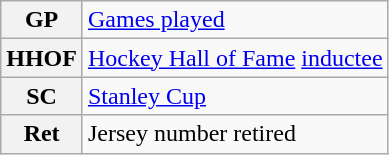<table class="wikitable">
<tr>
<th>GP</th>
<td><a href='#'>Games played</a></td>
</tr>
<tr>
<th>HHOF</th>
<td><a href='#'>Hockey Hall of Fame</a> <a href='#'>inductee</a></td>
</tr>
<tr>
<th>SC</th>
<td><a href='#'>Stanley Cup</a></td>
</tr>
<tr>
<th>Ret</th>
<td>Jersey number retired</td>
</tr>
</table>
